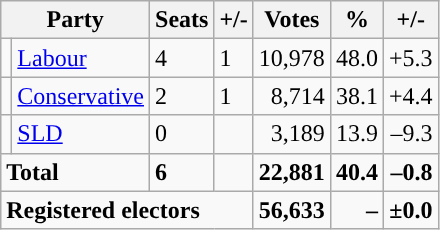<table class="wikitable sortable">
<tr>
<th colspan="2">Party</th>
<th>Seats</th>
<th>+/-</th>
<th>Votes</th>
<th>%</th>
<th>+/-</th>
</tr>
<tr>
<td style="background-color: "></td>
<td><a href='#'>Labour</a></td>
<td>4</td>
<td> 1</td>
<td style="text-align:right;">10,978</td>
<td style="text-align:right;">48.0</td>
<td style="text-align:right;">+5.3</td>
</tr>
<tr>
<td style="background-color: "></td>
<td><a href='#'>Conservative</a></td>
<td>2</td>
<td> 1</td>
<td style="text-align:right;">8,714</td>
<td style="text-align:right;">38.1</td>
<td style="text-align:right;">+4.4</td>
</tr>
<tr>
<td style="background-color: "></td>
<td><a href='#'>SLD</a></td>
<td>0</td>
<td></td>
<td style="text-align:right;">3,189</td>
<td style="text-align:right;">13.9</td>
<td style="text-align:right;">–9.3</td>
</tr>
<tr>
<td colspan="2"><strong>Total</strong></td>
<td><strong>6</strong></td>
<td></td>
<td style="text-align:right;"><strong>22,881</strong></td>
<td style="text-align:right;"><strong>40.4</strong></td>
<td style="text-align:right;"><strong>–0.8</strong></td>
</tr>
<tr>
<td colspan="4"><strong>Registered electors</strong></td>
<td style="text-align:right;"><strong>56,633</strong></td>
<td style="text-align:right;"><strong>–</strong></td>
<td style="text-align:right;"><strong>±0.0</strong></td>
</tr>
</table>
